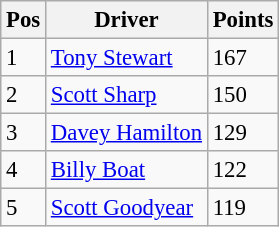<table class="wikitable" style="font-size: 95%">
<tr>
<th>Pos</th>
<th>Driver</th>
<th>Points</th>
</tr>
<tr>
<td>1</td>
<td> <a href='#'>Tony Stewart</a></td>
<td>167</td>
</tr>
<tr>
<td>2</td>
<td> <a href='#'>Scott Sharp</a></td>
<td>150</td>
</tr>
<tr>
<td>3</td>
<td> <a href='#'>Davey Hamilton</a></td>
<td>129</td>
</tr>
<tr>
<td>4</td>
<td> <a href='#'>Billy Boat</a></td>
<td>122</td>
</tr>
<tr>
<td>5</td>
<td> <a href='#'>Scott Goodyear</a></td>
<td>119</td>
</tr>
</table>
